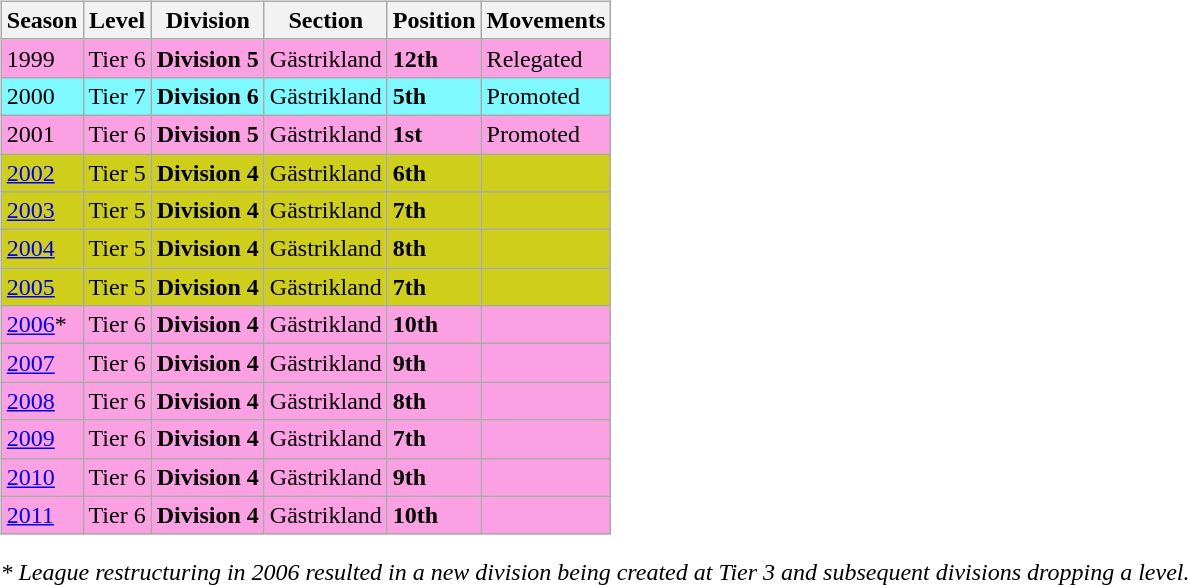<table>
<tr>
<td valign="top" width=0%><br><table class="wikitable">
<tr style="background:#f0f6fa;">
<th><strong>Season</strong></th>
<th><strong>Level</strong></th>
<th><strong>Division</strong></th>
<th><strong>Section</strong></th>
<th><strong>Position</strong></th>
<th><strong>Movements</strong></th>
</tr>
<tr>
<td style="background:#FBA0E3;">1999</td>
<td style="background:#FBA0E3;">Tier 6</td>
<td style="background:#FBA0E3;"><strong>Division 5</strong></td>
<td style="background:#FBA0E3;">Gästrikland</td>
<td style="background:#FBA0E3;"><strong>12th</strong></td>
<td style="background:#FBA0E3;">Relegated</td>
</tr>
<tr>
<td style="background:#7DF9FF;">2000</td>
<td style="background:#7DF9FF;">Tier 7</td>
<td style="background:#7DF9FF;"><strong>Division 6</strong></td>
<td style="background:#7DF9FF;">Gästrikland</td>
<td style="background:#7DF9FF;"><strong>5th</strong></td>
<td style="background:#7DF9FF;">Promoted</td>
</tr>
<tr>
<td style="background:#FBA0E3;">2001</td>
<td style="background:#FBA0E3;">Tier 6</td>
<td style="background:#FBA0E3;"><strong>Division 5</strong></td>
<td style="background:#FBA0E3;">Gästrikland</td>
<td style="background:#FBA0E3;"><strong>1st</strong></td>
<td style="background:#FBA0E3;">Promoted</td>
</tr>
<tr>
<td style="background:#CECE1B;"><a href='#'>2002</a></td>
<td style="background:#CECE1B;">Tier 5</td>
<td style="background:#CECE1B;"><strong>Division 4</strong></td>
<td style="background:#CECE1B;">Gästrikland</td>
<td style="background:#CECE1B;"><strong>6th</strong></td>
<td style="background:#CECE1B;"></td>
</tr>
<tr>
<td style="background:#CECE1B;"><a href='#'>2003</a></td>
<td style="background:#CECE1B;">Tier 5</td>
<td style="background:#CECE1B;"><strong>Division 4</strong></td>
<td style="background:#CECE1B;">Gästrikland</td>
<td style="background:#CECE1B;"><strong>7th</strong></td>
<td style="background:#CECE1B;"></td>
</tr>
<tr>
<td style="background:#CECE1B;"><a href='#'>2004</a></td>
<td style="background:#CECE1B;">Tier 5</td>
<td style="background:#CECE1B;"><strong>Division 4</strong></td>
<td style="background:#CECE1B;">Gästrikland</td>
<td style="background:#CECE1B;"><strong>8th</strong></td>
<td style="background:#CECE1B;"></td>
</tr>
<tr>
<td style="background:#CECE1B;"><a href='#'>2005</a></td>
<td style="background:#CECE1B;">Tier 5</td>
<td style="background:#CECE1B;"><strong>Division 4</strong></td>
<td style="background:#CECE1B;">Gästrikland</td>
<td style="background:#CECE1B;"><strong>7th</strong></td>
<td style="background:#CECE1B;"></td>
</tr>
<tr>
<td style="background:#FBA0E3;"><a href='#'>2006</a>*</td>
<td style="background:#FBA0E3;">Tier 6</td>
<td style="background:#FBA0E3;"><strong>Division 4</strong></td>
<td style="background:#FBA0E3;">Gästrikland</td>
<td style="background:#FBA0E3;"><strong>10th</strong></td>
<td style="background:#FBA0E3;"></td>
</tr>
<tr>
<td style="background:#FBA0E3;"><a href='#'>2007</a></td>
<td style="background:#FBA0E3;">Tier 6</td>
<td style="background:#FBA0E3;"><strong>Division 4</strong></td>
<td style="background:#FBA0E3;">Gästrikland</td>
<td style="background:#FBA0E3;"><strong>9th</strong></td>
<td style="background:#FBA0E3;"></td>
</tr>
<tr>
<td style="background:#FBA0E3;"><a href='#'>2008</a></td>
<td style="background:#FBA0E3;">Tier 6</td>
<td style="background:#FBA0E3;"><strong>Division 4</strong></td>
<td style="background:#FBA0E3;">Gästrikland</td>
<td style="background:#FBA0E3;"><strong>8th</strong></td>
<td style="background:#FBA0E3;"></td>
</tr>
<tr>
<td style="background:#FBA0E3;"><a href='#'>2009</a></td>
<td style="background:#FBA0E3;">Tier 6</td>
<td style="background:#FBA0E3;"><strong>Division 4</strong></td>
<td style="background:#FBA0E3;">Gästrikland</td>
<td style="background:#FBA0E3;"><strong>7th</strong></td>
<td style="background:#FBA0E3;"></td>
</tr>
<tr>
<td style="background:#FBA0E3;"><a href='#'>2010</a></td>
<td style="background:#FBA0E3;">Tier 6</td>
<td style="background:#FBA0E3;"><strong>Division 4</strong></td>
<td style="background:#FBA0E3;">Gästrikland</td>
<td style="background:#FBA0E3;"><strong>9th</strong></td>
<td style="background:#FBA0E3;"></td>
</tr>
<tr>
<td style="background:#FBA0E3;"><a href='#'>2011</a></td>
<td style="background:#FBA0E3;">Tier 6</td>
<td style="background:#FBA0E3;"><strong>Division 4</strong></td>
<td style="background:#FBA0E3;">Gästrikland</td>
<td style="background:#FBA0E3;"><strong>10th</strong></td>
<td style="background:#FBA0E3;"></td>
</tr>
</table>
<em>* League restructuring in 2006 resulted in a new division being created at Tier 3 and subsequent divisions dropping a level.</em> 


</td>
</tr>
</table>
